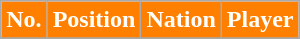<table class="wikitable sortable">
<tr>
<th style="background:#ff8000; color:white;" scope="col">No.</th>
<th style="background:#ff8000; color:white;" scope="col">Position</th>
<th style="background:#ff8000; color:white;" scope="col">Nation</th>
<th style="background:#ff8000; color:white;" scope="col">Player</th>
</tr>
<tr>
</tr>
</table>
